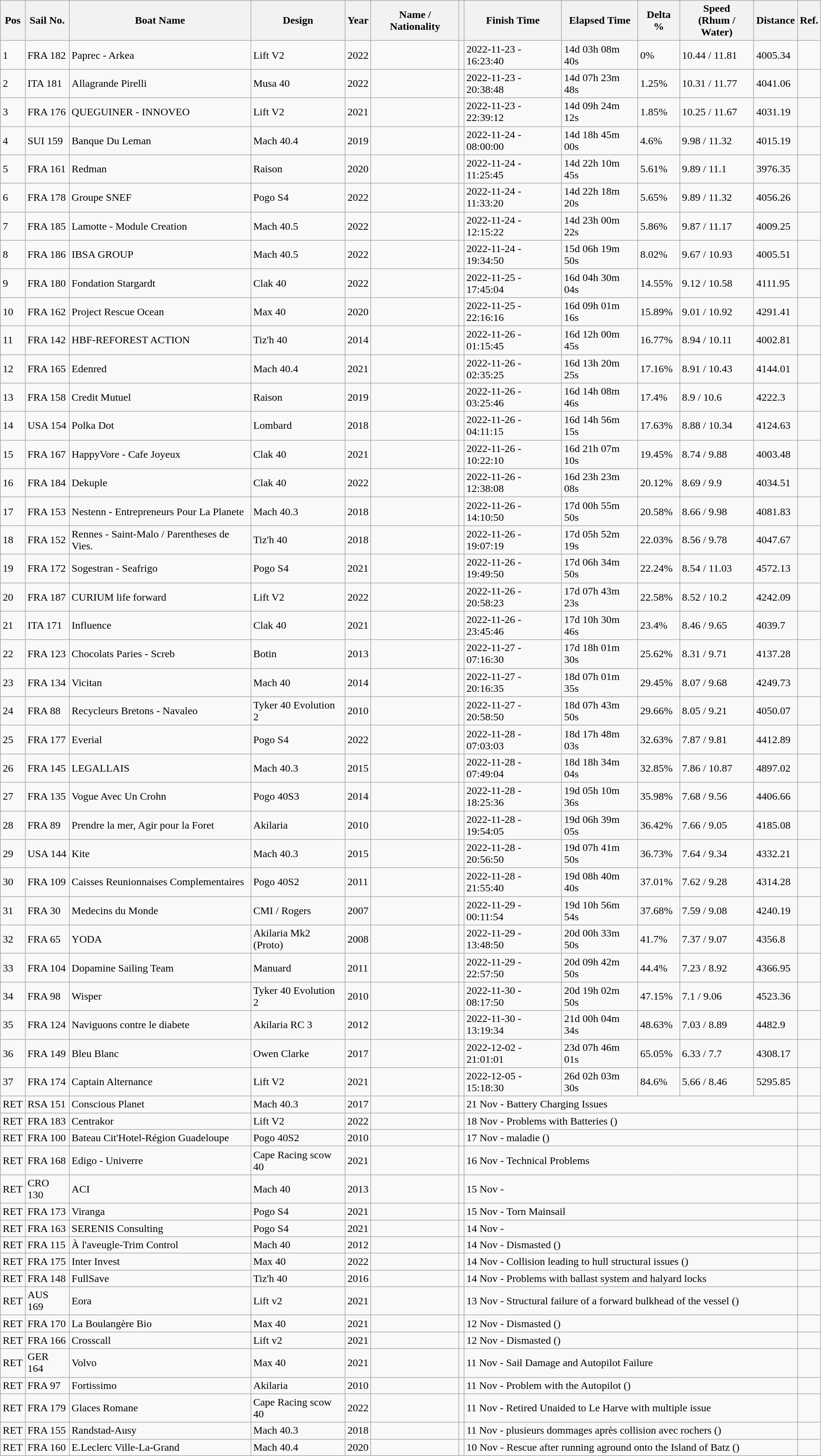<table class="wikitable sortable">
<tr>
<th>Pos</th>
<th>Sail No.</th>
<th>Boat Name</th>
<th>Design</th>
<th>Year</th>
<th>Name / Nationality</th>
<th></th>
<th>Finish Time</th>
<th>Elapsed Time</th>
<th>Delta %</th>
<th>Speed<br>(Rhum / Water)</th>
<th>Distance</th>
<th>Ref.</th>
</tr>
<tr>
<td>1</td>
<td>FRA 182</td>
<td>Paprec - Arkea</td>
<td>Lift V2</td>
<td>2022</td>
<td></td>
<td></td>
<td>2022-11-23 - 16:23:40</td>
<td>14d 03h 08m 40s</td>
<td>0%</td>
<td>10.44 / 11.81</td>
<td>4005.34</td>
<td></td>
</tr>
<tr>
<td>2</td>
<td>ITA 181</td>
<td>Allagrande Pirelli</td>
<td>Musa 40</td>
<td>2022</td>
<td></td>
<td></td>
<td>2022-11-23 - 20:38:48</td>
<td>14d 07h 23m 48s</td>
<td>1.25%</td>
<td>10.31 / 11.77</td>
<td>4041.06</td>
<td></td>
</tr>
<tr>
<td>3</td>
<td>FRA 176</td>
<td>QUEGUINER - INNOVEO</td>
<td>Lift V2</td>
<td>2021</td>
<td></td>
<td></td>
<td>2022-11-23 - 22:39:12</td>
<td>14d 09h 24m 12s</td>
<td>1.85%</td>
<td>10.25 / 11.67</td>
<td>4031.19</td>
<td></td>
</tr>
<tr>
<td>4</td>
<td>SUI 159</td>
<td>Banque Du Leman</td>
<td>Mach 40.4</td>
<td>2019</td>
<td></td>
<td></td>
<td>2022-11-24 - 08:00:00</td>
<td>14d 18h 45m 00s</td>
<td>4.6%</td>
<td>9.98 / 11.32</td>
<td>4015.19</td>
<td></td>
</tr>
<tr>
<td>5</td>
<td>FRA 161</td>
<td>Redman</td>
<td>Raison</td>
<td>2020</td>
<td></td>
<td></td>
<td>2022-11-24 - 11:25:45</td>
<td>14d 22h 10m 45s</td>
<td>5.61%</td>
<td>9.89 / 11.1</td>
<td>3976.35</td>
<td></td>
</tr>
<tr>
<td>6</td>
<td>FRA 178</td>
<td>Groupe SNEF</td>
<td>Pogo S4</td>
<td>2022</td>
<td></td>
<td></td>
<td>2022-11-24 - 11:33:20</td>
<td>14d 22h 18m 20s</td>
<td>5.65%</td>
<td>9.89 / 11.32</td>
<td>4056.26</td>
<td></td>
</tr>
<tr>
<td>7</td>
<td>FRA 185</td>
<td>Lamotte - Module Creation</td>
<td>Mach 40.5</td>
<td>2022</td>
<td></td>
<td></td>
<td>2022-11-24 - 12:15:22</td>
<td>14d 23h 00m 22s</td>
<td>5.86%</td>
<td>9.87 / 11.17</td>
<td>4009.25</td>
<td></td>
</tr>
<tr>
<td>8</td>
<td>FRA 186</td>
<td>IBSA GROUP</td>
<td>Mach 40.5</td>
<td>2022</td>
<td></td>
<td></td>
<td>2022-11-24 - 19:34:50</td>
<td>15d 06h 19m 50s</td>
<td>8.02%</td>
<td>9.67 / 10.93</td>
<td>4005.51</td>
<td></td>
</tr>
<tr>
<td>9</td>
<td>FRA 180</td>
<td>Fondation Stargardt</td>
<td>Clak 40</td>
<td>2022</td>
<td></td>
<td></td>
<td>2022-11-25 - 17:45:04</td>
<td>16d 04h 30m 04s</td>
<td>14.55%</td>
<td>9.12 / 10.58</td>
<td>4111.95</td>
<td></td>
</tr>
<tr>
<td>10</td>
<td>FRA 162</td>
<td>Project Rescue Ocean</td>
<td>Max 40</td>
<td>2020</td>
<td></td>
<td></td>
<td>2022-11-25 - 22:16:16</td>
<td>16d 09h 01m 16s</td>
<td>15.89%</td>
<td>9.01 / 10.92</td>
<td>4291.41</td>
<td></td>
</tr>
<tr>
<td>11</td>
<td>FRA 142</td>
<td>HBF-REFOREST ACTION</td>
<td>Tiz'h 40</td>
<td>2014</td>
<td></td>
<td></td>
<td>2022-11-26 - 01:15:45</td>
<td>16d 12h 00m 45s</td>
<td>16.77%</td>
<td>8.94 / 10.11</td>
<td>4002.81</td>
<td></td>
</tr>
<tr>
<td>12</td>
<td>FRA 165</td>
<td>Edenred</td>
<td>Mach 40.4</td>
<td>2021</td>
<td></td>
<td></td>
<td>2022-11-26 - 02:35:25</td>
<td>16d 13h 20m 25s</td>
<td>17.16%</td>
<td>8.91 / 10.43</td>
<td>4144.01</td>
<td></td>
</tr>
<tr>
<td>13</td>
<td>FRA 158</td>
<td>Credit Mutuel</td>
<td>Raison</td>
<td>2019</td>
<td></td>
<td></td>
<td>2022-11-26 - 03:25:46</td>
<td>16d 14h 08m 46s</td>
<td>17.4%</td>
<td>8.9 / 10.6</td>
<td>4222.3</td>
<td></td>
</tr>
<tr>
<td>14</td>
<td>USA 154</td>
<td>Polka Dot</td>
<td>Lombard</td>
<td>2018</td>
<td></td>
<td></td>
<td>2022-11-26 - 04:11:15</td>
<td>16d 14h 56m 15s</td>
<td>17.63%</td>
<td>8.88 / 10.34</td>
<td>4124.63</td>
<td></td>
</tr>
<tr>
<td>15</td>
<td>FRA 167</td>
<td>HappyVore - Cafe Joyeux</td>
<td>Clak 40</td>
<td>2021</td>
<td></td>
<td></td>
<td>2022-11-26 - 10:22:10</td>
<td>16d 21h 07m 10s</td>
<td>19.45%</td>
<td>8.74 / 9.88</td>
<td>4003.48</td>
<td></td>
</tr>
<tr>
<td>16</td>
<td>FRA 184</td>
<td>Dekuple</td>
<td>Clak 40</td>
<td>2022</td>
<td></td>
<td></td>
<td>2022-11-26 - 12:38:08</td>
<td>16d 23h 23m 08s</td>
<td>20.12%</td>
<td>8.69 / 9.9</td>
<td>4034.51</td>
<td></td>
</tr>
<tr>
<td>17</td>
<td>FRA 153</td>
<td>Nestenn - Entrepreneurs Pour La Planete</td>
<td>Mach 40.3</td>
<td>2018</td>
<td></td>
<td></td>
<td>2022-11-26 - 14:10:50</td>
<td>17d 00h 55m 50s</td>
<td>20.58%</td>
<td>8.66 / 9.98</td>
<td>4081.83</td>
<td></td>
</tr>
<tr>
<td>18</td>
<td>FRA 152</td>
<td>Rennes - Saint-Malo / Parentheses de Vies.</td>
<td>Tiz'h 40</td>
<td>2018</td>
<td></td>
<td></td>
<td>2022-11-26 - 19:07:19</td>
<td>17d 05h 52m 19s</td>
<td>22.03%</td>
<td>8.56 / 9.78</td>
<td>4047.67</td>
<td></td>
</tr>
<tr>
<td>19</td>
<td>FRA 172</td>
<td>Sogestran - Seafrigo</td>
<td>Pogo S4</td>
<td>2021</td>
<td></td>
<td></td>
<td>2022-11-26 - 19:49:50</td>
<td>17d 06h 34m 50s</td>
<td>22.24%</td>
<td>8.54 / 11.03</td>
<td>4572.13</td>
<td></td>
</tr>
<tr>
<td>20</td>
<td>FRA 187</td>
<td>CURIUM life forward</td>
<td>Lift V2</td>
<td>2022</td>
<td></td>
<td></td>
<td>2022-11-26 - 20:58:23</td>
<td>17d 07h 43m 23s</td>
<td>22.58%</td>
<td>8.52 / 10.2</td>
<td>4242.09</td>
<td></td>
</tr>
<tr>
<td>21</td>
<td>ITA 171</td>
<td>Influence</td>
<td>Clak 40</td>
<td>2021</td>
<td></td>
<td></td>
<td>2022-11-26 - 23:45:46</td>
<td>17d 10h 30m 46s</td>
<td>23.4%</td>
<td>8.46 / 9.65</td>
<td>4039.7</td>
<td></td>
</tr>
<tr>
<td>22</td>
<td>FRA 123</td>
<td>Chocolats Paries - Screb</td>
<td>Botin</td>
<td>2013</td>
<td></td>
<td></td>
<td>2022-11-27 - 07:16:30</td>
<td>17d 18h 01m 30s</td>
<td>25.62%</td>
<td>8.31 / 9.71</td>
<td>4137.28</td>
<td></td>
</tr>
<tr>
<td>23</td>
<td>FRA 134</td>
<td>Vicitan</td>
<td>Mach 40</td>
<td>2014</td>
<td></td>
<td></td>
<td>2022-11-27 - 20:16:35</td>
<td>18d 07h 01m 35s</td>
<td>29.45%</td>
<td>8.07 / 9.68</td>
<td>4249.73</td>
<td></td>
</tr>
<tr>
<td>24</td>
<td>FRA 88</td>
<td>Recycleurs Bretons - Navaleo</td>
<td>Tyker 40 Evolution 2</td>
<td>2010</td>
<td></td>
<td></td>
<td>2022-11-27 - 20:58:50</td>
<td>18d 07h 43m 50s</td>
<td>29.66%</td>
<td>8.05 / 9.21</td>
<td>4050.07</td>
<td></td>
</tr>
<tr>
<td>25</td>
<td>FRA 177</td>
<td>Everial</td>
<td>Pogo S4</td>
<td>2022</td>
<td></td>
<td></td>
<td>2022-11-28 - 07:03:03</td>
<td>18d 17h 48m 03s</td>
<td>32.63%</td>
<td>7.87 / 9.81</td>
<td>4412.89</td>
<td></td>
</tr>
<tr>
<td>26</td>
<td>FRA 145</td>
<td>LEGALLAIS</td>
<td>Mach 40.3</td>
<td>2015</td>
<td></td>
<td></td>
<td>2022-11-28 - 07:49:04</td>
<td>18d 18h 34m 04s</td>
<td>32.85%</td>
<td>7.86 / 10.87</td>
<td>4897.02</td>
<td></td>
</tr>
<tr>
<td>27</td>
<td>FRA 135</td>
<td>Vogue Avec Un Crohn</td>
<td>Pogo 40S3</td>
<td>2014</td>
<td></td>
<td></td>
<td>2022-11-28 - 18:25:36</td>
<td>19d 05h 10m 36s</td>
<td>35.98%</td>
<td>7.68 / 9.56</td>
<td>4406.66</td>
<td></td>
</tr>
<tr>
<td>28</td>
<td>FRA 89</td>
<td>Prendre la mer, Agir pour la Foret</td>
<td>Akilaria</td>
<td>2010</td>
<td></td>
<td></td>
<td>2022-11-28 - 19:54:05</td>
<td>19d 06h 39m 05s</td>
<td>36.42%</td>
<td>7.66 / 9.05</td>
<td>4185.08</td>
<td></td>
</tr>
<tr>
<td>29</td>
<td>USA 144</td>
<td>Kite</td>
<td>Mach 40.3</td>
<td>2015</td>
<td></td>
<td></td>
<td>2022-11-28 - 20:56:50</td>
<td>19d 07h 41m 50s</td>
<td>36.73%</td>
<td>7.64 / 9.34</td>
<td>4332.21</td>
<td></td>
</tr>
<tr>
<td>30</td>
<td>FRA 109</td>
<td>Caisses Reunionnaises Complementaires</td>
<td>Pogo 40S2</td>
<td>2011</td>
<td></td>
<td></td>
<td>2022-11-28 - 21:55:40</td>
<td>19d 08h 40m 40s</td>
<td>37.01%</td>
<td>7.62 / 9.28</td>
<td>4314.28</td>
<td></td>
</tr>
<tr>
<td>31</td>
<td>FRA 30</td>
<td>Medecins du Monde</td>
<td>CMI / Rogers</td>
<td>2007</td>
<td></td>
<td></td>
<td>2022-11-29 - 00:11:54</td>
<td>19d 10h 56m 54s</td>
<td>37.68%</td>
<td>7.59 / 9.08</td>
<td>4240.19</td>
<td></td>
</tr>
<tr>
<td>32</td>
<td>FRA 65</td>
<td>YODA</td>
<td>Akilaria Mk2 (Proto)</td>
<td>2008</td>
<td></td>
<td></td>
<td>2022-11-29 - 13:48:50</td>
<td>20d 00h 33m 50s</td>
<td>41.7%</td>
<td>7.37 / 9.07</td>
<td>4356.8</td>
<td></td>
</tr>
<tr>
<td>33</td>
<td>FRA 104</td>
<td>Dopamine Sailing Team</td>
<td>Manuard</td>
<td>2011</td>
<td></td>
<td></td>
<td>2022-11-29 - 22:57:50</td>
<td>20d 09h 42m 50s</td>
<td>44.4%</td>
<td>7.23 / 8.92</td>
<td>4366.95</td>
<td></td>
</tr>
<tr>
<td>34</td>
<td>FRA 98</td>
<td>Wisper</td>
<td>Tyker 40 Evolution 2</td>
<td>2010</td>
<td></td>
<td></td>
<td>2022-11-30 - 08:17:50</td>
<td>20d 19h 02m 50s</td>
<td>47.15%</td>
<td>7.1 / 9.06</td>
<td>4523.36</td>
<td></td>
</tr>
<tr>
<td>35</td>
<td>FRA 124</td>
<td>Naviguons contre le diabete</td>
<td>Akilaria RC 3</td>
<td>2012</td>
<td></td>
<td></td>
<td>2022-11-30 - 13:19:34</td>
<td>21d 00h 04m 34s</td>
<td>48.63%</td>
<td>7.03 / 8.89</td>
<td>4482.9</td>
<td></td>
</tr>
<tr>
<td>36</td>
<td>FRA 149</td>
<td>Bleu Blanc</td>
<td>Owen Clarke</td>
<td>2017</td>
<td></td>
<td></td>
<td>2022-12-02 - 21:01:01</td>
<td>23d 07h 46m 01s</td>
<td>65.05%</td>
<td>6.33 / 7.7</td>
<td>4308.17</td>
<td></td>
</tr>
<tr>
<td>37</td>
<td>FRA 174</td>
<td>Captain Alternance</td>
<td>Lift V2</td>
<td>2021</td>
<td></td>
<td></td>
<td>2022-12-05 - 15:18:30</td>
<td>26d 02h 03m 30s</td>
<td>84.6%</td>
<td>5.66 / 8.46</td>
<td>5295.85</td>
<td></td>
</tr>
<tr>
<td>RET</td>
<td>RSA 151</td>
<td>Conscious Planet</td>
<td>Mach 40.3</td>
<td>2017</td>
<td></td>
<td></td>
<td colspan=5>21 Nov - Battery Charging Issues</td>
<td></td>
</tr>
<tr>
<td>RET</td>
<td>FRA 183</td>
<td>Centrakor</td>
<td>Lift V2</td>
<td>2022</td>
<td></td>
<td></td>
<td colspan=5>18 Nov - Problems with Batteries ()</td>
<td></td>
</tr>
<tr>
<td>RET</td>
<td>FRA 100</td>
<td>Bateau Cit'Hotel-Région Guadeloupe</td>
<td>Pogo 40S2</td>
<td>2010</td>
<td></td>
<td></td>
<td colspan=5>17 Nov - maladie ()</td>
<td></td>
</tr>
<tr>
<td>RET</td>
<td>FRA 168</td>
<td>Edigo - Univerre</td>
<td>Cape Racing scow 40</td>
<td>2021</td>
<td></td>
<td></td>
<td colspan=5>16 Nov - Technical Problems</td>
<td></td>
</tr>
<tr>
<td>RET</td>
<td>CRO 130</td>
<td>ACI</td>
<td>Mach 40</td>
<td>2013</td>
<td></td>
<td></td>
<td colspan=5>15 Nov -</td>
<td></td>
</tr>
<tr>
<td>RET</td>
<td>FRA 173</td>
<td>Viranga</td>
<td>Pogo S4</td>
<td>2021</td>
<td></td>
<td></td>
<td colspan=5>15 Nov - Torn Mainsail</td>
<td></td>
</tr>
<tr>
<td>RET</td>
<td>FRA 163</td>
<td>SERENIS Consulting</td>
<td>Pogo S4</td>
<td>2021</td>
<td></td>
<td></td>
<td colspan=5>14 Nov -</td>
<td></td>
</tr>
<tr>
<td>RET</td>
<td>FRA 115</td>
<td>À l'aveugle-Trim Control</td>
<td>Mach 40</td>
<td>2012</td>
<td></td>
<td></td>
<td colspan=5>14 Nov - Dismasted ()</td>
<td></td>
</tr>
<tr>
<td>RET</td>
<td>FRA 175</td>
<td>Inter Invest</td>
<td>Max 40</td>
<td>2022</td>
<td></td>
<td></td>
<td colspan=5>14 Nov - Collision leading to hull structural issues ()</td>
<td></td>
</tr>
<tr>
<td>RET</td>
<td>FRA 148</td>
<td>FullSave</td>
<td>Tiz'h 40</td>
<td>2016</td>
<td></td>
<td></td>
<td colspan=5>14 Nov - Problems with ballast system and halyard locks</td>
<td></td>
</tr>
<tr>
<td>RET</td>
<td>AUS 169</td>
<td>Eora</td>
<td>Lift v2</td>
<td>2021</td>
<td></td>
<td></td>
<td colspan=5>13 Nov - Structural failure of a forward bulkhead of the vessel ()</td>
<td></td>
</tr>
<tr>
<td>RET</td>
<td>FRA 170</td>
<td>La Boulangère Bio</td>
<td>Max 40</td>
<td>2021</td>
<td></td>
<td></td>
<td colspan=5>12 Nov - Dismasted ()</td>
<td></td>
</tr>
<tr>
<td>RET</td>
<td>FRA 166</td>
<td>Crosscall</td>
<td>Lift v2</td>
<td>2021</td>
<td></td>
<td></td>
<td colspan=5>12 Nov - Dismasted ()</td>
<td></td>
</tr>
<tr>
<td>RET</td>
<td>GER 164</td>
<td>Volvo</td>
<td>Max 40</td>
<td>2021</td>
<td></td>
<td></td>
<td colspan=5>11 Nov - Sail Damage and Autopilot Failure</td>
<td></td>
</tr>
<tr>
<td>RET</td>
<td>FRA 97</td>
<td>Fortissimo</td>
<td>Akilaria</td>
<td>2010</td>
<td></td>
<td></td>
<td colspan=5>11 Nov - Problem with the Autopilot ()</td>
<td></td>
</tr>
<tr>
<td>RET</td>
<td>FRA 179</td>
<td>Glaces Romane</td>
<td>Cape Racing scow 40</td>
<td>2022</td>
<td></td>
<td></td>
<td colspan=5>11 Nov - Retired Unaided to Le Harve with multiple issue</td>
<td></td>
</tr>
<tr>
<td>RET</td>
<td>FRA 155</td>
<td>Randstad-Ausy</td>
<td>Mach 40.3</td>
<td>2018</td>
<td></td>
<td></td>
<td colspan=5>11 Nov - plusieurs dommages après collision avec rochers ()</td>
<td></td>
</tr>
<tr>
<td>RET</td>
<td>FRA 160</td>
<td>E.Leclerc Ville-La-Grand</td>
<td>Mach 40.4</td>
<td>2020</td>
<td></td>
<td></td>
<td colspan=5>10 Nov - Rescue after running aground onto the Island of Batz ()</td>
<td></td>
</tr>
</table>
